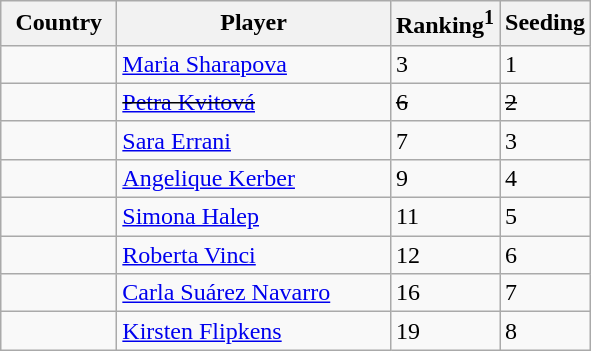<table class="sortable wikitable">
<tr>
<th width="70">Country</th>
<th width="175">Player</th>
<th>Ranking<sup>1</sup></th>
<th>Seeding</th>
</tr>
<tr>
<td></td>
<td><a href='#'>Maria Sharapova</a></td>
<td>3</td>
<td>1</td>
</tr>
<tr>
<td><s></s></td>
<td><s><a href='#'>Petra Kvitová</a></s></td>
<td><s>6</s></td>
<td><s>2</s></td>
</tr>
<tr>
<td></td>
<td><a href='#'>Sara Errani</a></td>
<td>7</td>
<td>3</td>
</tr>
<tr>
<td></td>
<td><a href='#'>Angelique Kerber</a></td>
<td>9</td>
<td>4</td>
</tr>
<tr>
<td></td>
<td><a href='#'>Simona Halep</a></td>
<td>11</td>
<td>5</td>
</tr>
<tr>
<td></td>
<td><a href='#'>Roberta Vinci</a></td>
<td>12</td>
<td>6</td>
</tr>
<tr>
<td></td>
<td><a href='#'>Carla Suárez Navarro</a></td>
<td>16</td>
<td>7</td>
</tr>
<tr>
<td></td>
<td><a href='#'>Kirsten Flipkens</a></td>
<td>19</td>
<td>8</td>
</tr>
</table>
